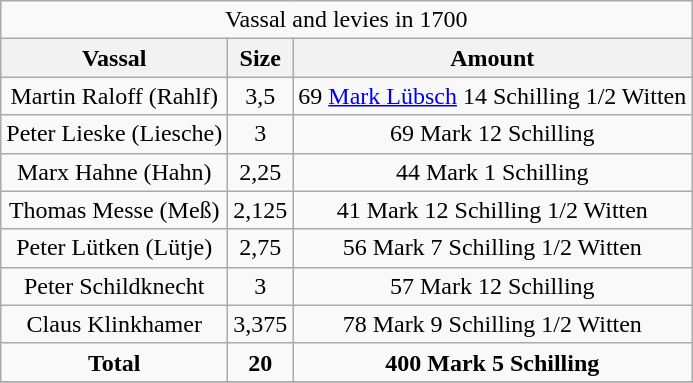<table class="wikitable">
<tr>
<td colspan="6" style="text-align:center">Vassal and levies in 1700</td>
</tr>
<tr>
<th>Vassal</th>
<th>Size</th>
<th>Amount</th>
</tr>
<tr>
<td style="text-align:center">Martin Raloff (Rahlf)</td>
<td style="text-align:center">3,5</td>
<td style="text-align:center">69 <a href='#'>Mark Lübsch</a> 14 Schilling 1/2 Witten</td>
</tr>
<tr>
<td style="text-align:center">Peter Lieske (Liesche)</td>
<td style="text-align:center">3</td>
<td style="text-align:center">69 Mark 12 Schilling</td>
</tr>
<tr>
<td style="text-align:center">Marx Hahne (Hahn)</td>
<td style="text-align:center">2,25</td>
<td style="text-align:center">44 Mark 1 Schilling</td>
</tr>
<tr>
<td style="text-align:center">Thomas Messe (Meß)</td>
<td style="text-align:center">2,125</td>
<td style="text-align:center">41 Mark 12 Schilling 1/2 Witten</td>
</tr>
<tr>
<td style="text-align:center">Peter Lütken (Lütje)</td>
<td style="text-align:center">2,75</td>
<td style="text-align:center">56 Mark 7 Schilling 1/2 Witten</td>
</tr>
<tr>
<td style="text-align:center">Peter Schildknecht</td>
<td style="text-align:center">3</td>
<td style="text-align:center">57 Mark 12 Schilling</td>
</tr>
<tr>
<td style="text-align:center">Claus Klinkhamer</td>
<td style="text-align:center">3,375</td>
<td style="text-align:center">78 Mark 9 Schilling 1/2 Witten</td>
</tr>
<tr>
<td style="text-align:center"><strong>Total</strong></td>
<td style="text-align:center"><strong>20</strong></td>
<td style="text-align:center"><strong>400 Mark 5 Schilling</strong></td>
</tr>
<tr>
</tr>
</table>
